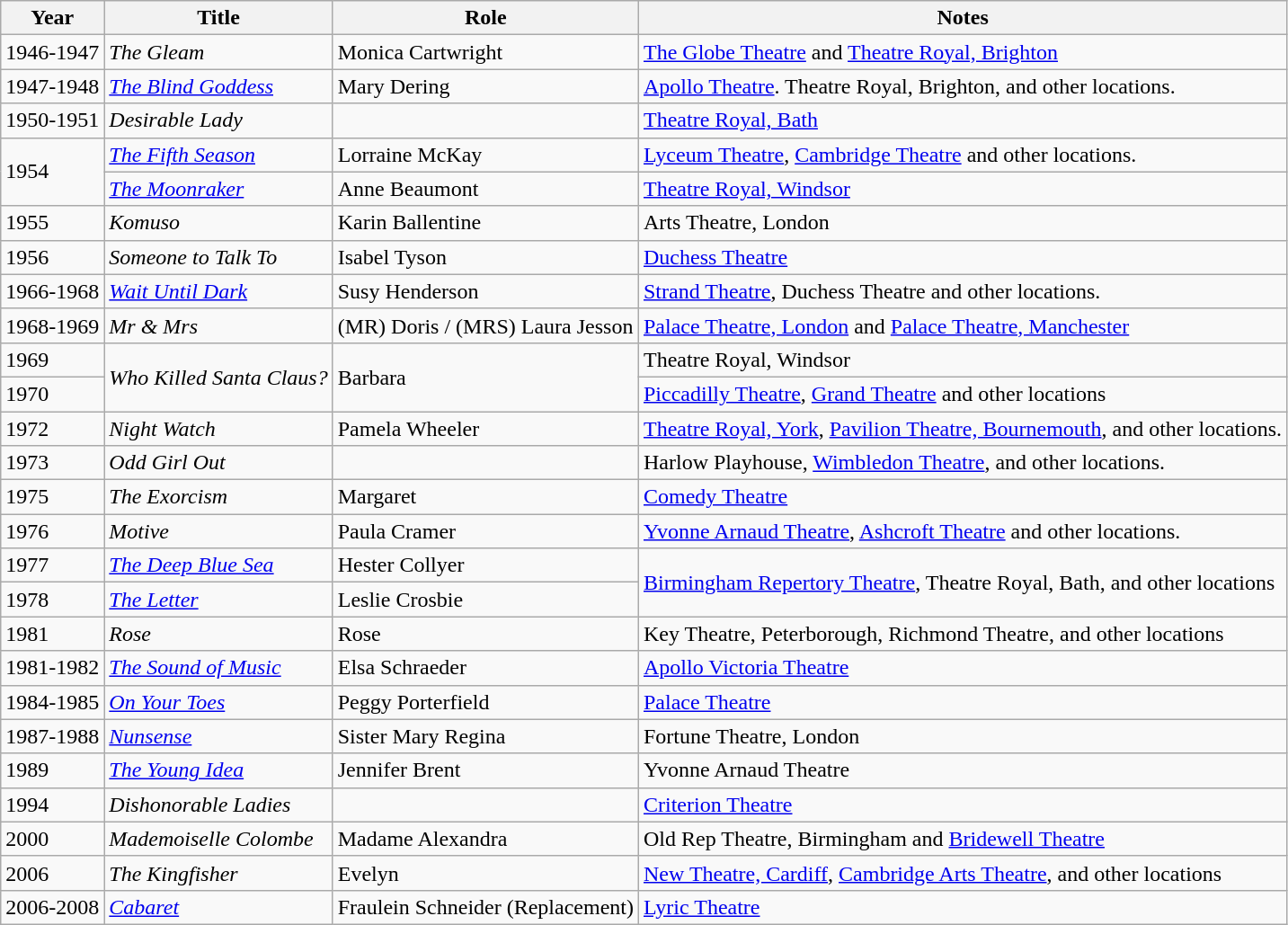<table class="wikitable">
<tr>
<th>Year</th>
<th>Title</th>
<th>Role</th>
<th>Notes</th>
</tr>
<tr>
<td>1946-1947</td>
<td><em>The Gleam</em></td>
<td>Monica Cartwright</td>
<td><a href='#'>The Globe Theatre</a> and <a href='#'>Theatre Royal, Brighton</a></td>
</tr>
<tr>
<td>1947-1948</td>
<td><em><a href='#'>The Blind Goddess</a></em></td>
<td>Mary Dering</td>
<td><a href='#'>Apollo Theatre</a>. Theatre Royal, Brighton, and other locations.</td>
</tr>
<tr>
<td>1950-1951</td>
<td><em>Desirable Lady</em></td>
<td></td>
<td><a href='#'>Theatre Royal, Bath</a></td>
</tr>
<tr>
<td rowspan="2">1954</td>
<td><em><a href='#'>The Fifth Season</a></em></td>
<td>Lorraine McKay</td>
<td><a href='#'>Lyceum Theatre</a>, <a href='#'>Cambridge Theatre</a> and other locations.</td>
</tr>
<tr>
<td><em><a href='#'>The Moonraker</a></em></td>
<td>Anne Beaumont</td>
<td><a href='#'>Theatre Royal, Windsor</a></td>
</tr>
<tr>
<td>1955</td>
<td><em>Komuso</em></td>
<td>Karin Ballentine</td>
<td>Arts Theatre, London</td>
</tr>
<tr>
<td>1956</td>
<td><em>Someone to Talk To</em></td>
<td>Isabel Tyson</td>
<td><a href='#'>Duchess Theatre</a></td>
</tr>
<tr>
<td>1966-1968</td>
<td><em><a href='#'>Wait Until Dark</a></em></td>
<td>Susy Henderson</td>
<td><a href='#'>Strand Theatre</a>, Duchess Theatre and other locations.</td>
</tr>
<tr>
<td>1968-1969</td>
<td><em>Mr & Mrs</em></td>
<td>(MR) Doris / (MRS) Laura Jesson</td>
<td><a href='#'>Palace Theatre, London</a> and <a href='#'>Palace Theatre, Manchester</a></td>
</tr>
<tr>
<td>1969</td>
<td rowspan="2"><em>Who Killed Santa Claus?</em></td>
<td rowspan="2">Barbara</td>
<td>Theatre Royal, Windsor</td>
</tr>
<tr>
<td>1970</td>
<td><a href='#'>Piccadilly Theatre</a>, <a href='#'>Grand Theatre</a> and other locations</td>
</tr>
<tr>
<td>1972</td>
<td><em>Night Watch</em></td>
<td>Pamela Wheeler</td>
<td><a href='#'>Theatre Royal, York</a>, <a href='#'>Pavilion Theatre, Bournemouth</a>, and other locations.</td>
</tr>
<tr>
<td>1973</td>
<td><em>Odd Girl Out</em></td>
<td></td>
<td>Harlow Playhouse, <a href='#'>Wimbledon Theatre</a>, and other locations.</td>
</tr>
<tr>
<td>1975</td>
<td><em>The Exorcism</em></td>
<td>Margaret</td>
<td><a href='#'>Comedy Theatre</a></td>
</tr>
<tr>
<td>1976</td>
<td><em>Motive</em></td>
<td>Paula Cramer</td>
<td><a href='#'>Yvonne Arnaud Theatre</a>, <a href='#'>Ashcroft Theatre</a> and other locations.</td>
</tr>
<tr>
<td>1977</td>
<td><em><a href='#'>The Deep Blue Sea</a></em></td>
<td>Hester Collyer</td>
<td rowspan="2"><a href='#'>Birmingham Repertory Theatre</a>, Theatre Royal, Bath, and other locations</td>
</tr>
<tr>
<td>1978</td>
<td><em><a href='#'>The Letter</a></em></td>
<td>Leslie Crosbie</td>
</tr>
<tr>
<td>1981</td>
<td><em>Rose</em></td>
<td>Rose</td>
<td>Key Theatre, Peterborough, Richmond Theatre, and other locations</td>
</tr>
<tr>
<td>1981-1982</td>
<td><em><a href='#'>The Sound of Music</a></em></td>
<td>Elsa Schraeder</td>
<td><a href='#'>Apollo Victoria Theatre</a></td>
</tr>
<tr>
<td>1984-1985</td>
<td><em><a href='#'>On Your Toes</a></em></td>
<td>Peggy Porterfield</td>
<td><a href='#'>Palace Theatre</a></td>
</tr>
<tr>
<td>1987-1988</td>
<td><em><a href='#'>Nunsense</a></em></td>
<td>Sister Mary Regina</td>
<td>Fortune Theatre, London</td>
</tr>
<tr>
<td>1989</td>
<td><em><a href='#'>The Young Idea</a></em></td>
<td>Jennifer Brent</td>
<td>Yvonne Arnaud Theatre</td>
</tr>
<tr>
<td>1994</td>
<td><em>Dishonorable Ladies</em></td>
<td></td>
<td><a href='#'>Criterion Theatre</a></td>
</tr>
<tr>
<td>2000</td>
<td><em>Mademoiselle Colombe</em></td>
<td>Madame Alexandra</td>
<td>Old Rep Theatre, Birmingham and <a href='#'>Bridewell Theatre</a></td>
</tr>
<tr>
<td>2006</td>
<td><em>The Kingfisher</em></td>
<td>Evelyn</td>
<td><a href='#'>New Theatre, Cardiff</a>, <a href='#'>Cambridge Arts Theatre</a>, and other locations</td>
</tr>
<tr>
<td>2006-2008</td>
<td><a href='#'><em>Cabaret</em></a></td>
<td>Fraulein Schneider (Replacement)</td>
<td><a href='#'>Lyric Theatre</a></td>
</tr>
</table>
